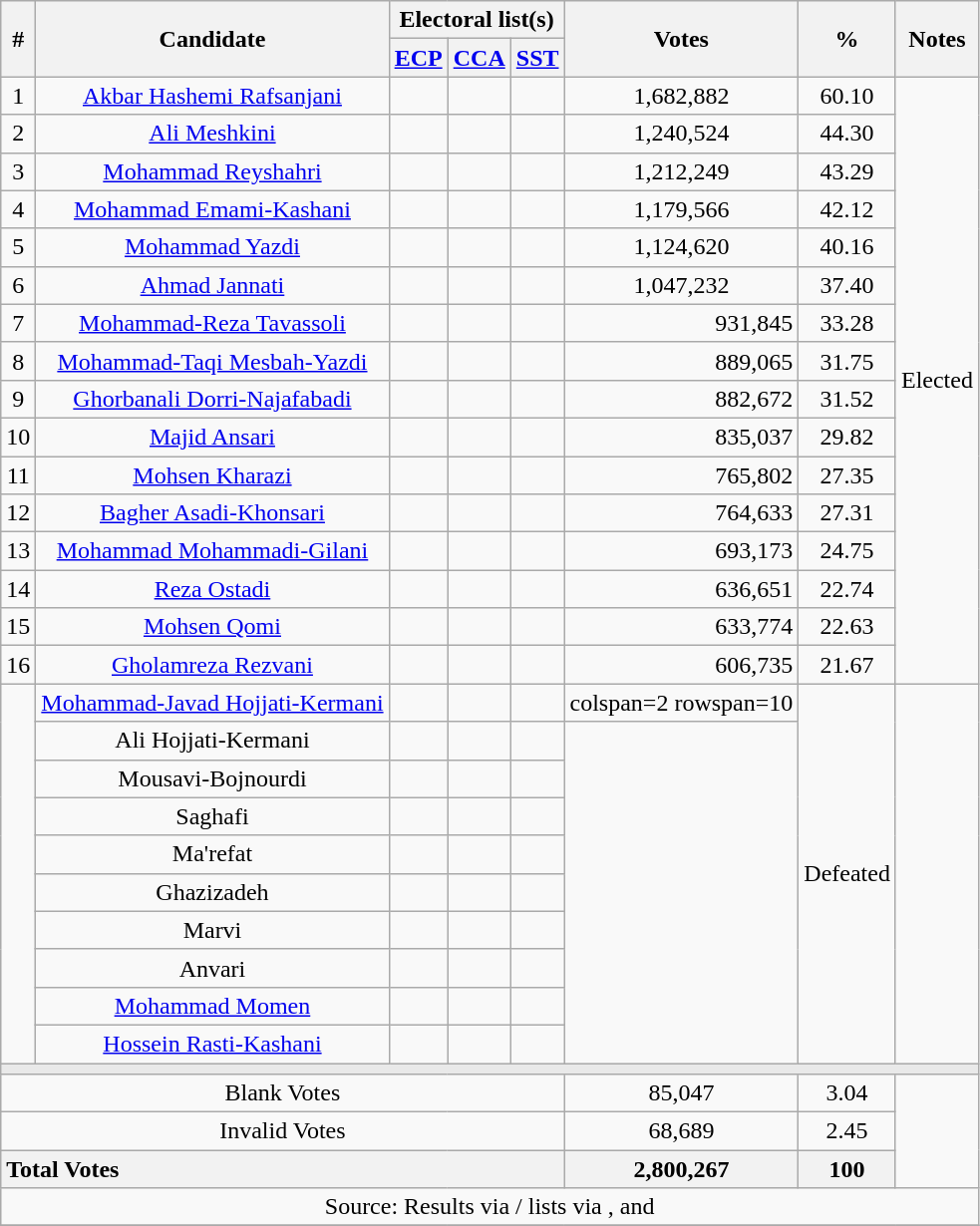<table class="wikitable" style="text-align:center;" style="font-size:95%;">
<tr>
<th rowspan="2">#</th>
<th rowspan="2">Candidate</th>
<th colspan="3">Electoral list(s)</th>
<th rowspan="2">Votes</th>
<th rowspan="2">%</th>
<th rowspan="2">Notes</th>
</tr>
<tr>
<th><a href='#'>ECP</a></th>
<th><a href='#'>CCA</a></th>
<th><a href='#'>SST</a></th>
</tr>
<tr>
<td>1</td>
<td><a href='#'>Akbar Hashemi Rafsanjani</a></td>
<td style="text-align:center;"></td>
<td style="text-align:center;"></td>
<td style="text-align:center;"></td>
<td>1,682,882</td>
<td>60.10</td>
<td rowspan=16 align=center>Elected</td>
</tr>
<tr>
<td>2</td>
<td><a href='#'>Ali Meshkini</a></td>
<td style="text-align:center;"></td>
<td style="text-align:center;"></td>
<td style="text-align:center;"></td>
<td>1,240,524</td>
<td>44.30</td>
</tr>
<tr>
<td>3</td>
<td><a href='#'>Mohammad Reyshahri</a></td>
<td style="text-align:center;"></td>
<td style="text-align:center;"></td>
<td style="text-align:center;"></td>
<td>1,212,249</td>
<td>43.29</td>
</tr>
<tr>
<td>4</td>
<td><a href='#'>Mohammad Emami-Kashani</a></td>
<td style="text-align:center;"></td>
<td style="text-align:center;"></td>
<td style="text-align:center;"></td>
<td>1,179,566</td>
<td>42.12</td>
</tr>
<tr>
<td>5</td>
<td><a href='#'>Mohammad Yazdi</a></td>
<td style="text-align:center;"></td>
<td style="text-align:center;"></td>
<td style="text-align:center;"></td>
<td>1,124,620</td>
<td>40.16</td>
</tr>
<tr>
<td>6</td>
<td><a href='#'>Ahmad Jannati</a></td>
<td style="text-align:center;"></td>
<td style="text-align:center;"></td>
<td style="text-align:center;"></td>
<td>1,047,232</td>
<td>37.40</td>
</tr>
<tr>
<td>7</td>
<td><a href='#'>Mohammad-Reza Tavassoli</a></td>
<td style="text-align:center;"></td>
<td style="text-align:center;"></td>
<td style="text-align:center;"></td>
<td style="text-align:right;">931,845</td>
<td>33.28</td>
</tr>
<tr>
<td>8</td>
<td><a href='#'>Mohammad-Taqi Mesbah-Yazdi</a></td>
<td style="text-align:center;"></td>
<td style="text-align:center;"></td>
<td style="text-align:center;"></td>
<td style="text-align:right;">889,065</td>
<td>31.75</td>
</tr>
<tr>
<td>9</td>
<td><a href='#'>Ghorbanali Dorri-Najafabadi</a></td>
<td style="text-align:center;"></td>
<td style="text-align:center;"></td>
<td style="text-align:center;"></td>
<td style="text-align:right;">882,672</td>
<td>31.52</td>
</tr>
<tr>
<td>10</td>
<td><a href='#'>Majid Ansari</a></td>
<td style="text-align:center;"></td>
<td style="text-align:center;"></td>
<td style="text-align:center;"></td>
<td style="text-align:right;">835,037</td>
<td>29.82</td>
</tr>
<tr>
<td>11</td>
<td><a href='#'>Mohsen Kharazi</a></td>
<td style="text-align:center;"></td>
<td style="text-align:center;"></td>
<td style="text-align:center;"></td>
<td style="text-align:right;">765,802</td>
<td>27.35</td>
</tr>
<tr>
<td>12</td>
<td><a href='#'>Bagher Asadi-Khonsari</a></td>
<td style="text-align:center;"></td>
<td style="text-align:center;"></td>
<td style="text-align:center;"></td>
<td style="text-align:right;">764,633</td>
<td>27.31</td>
</tr>
<tr>
<td>13</td>
<td><a href='#'>Mohammad Mohammadi-Gilani</a></td>
<td style="text-align:center;"></td>
<td style="text-align:center;"></td>
<td style="text-align:center;"></td>
<td style="text-align:right;">693,173</td>
<td>24.75</td>
</tr>
<tr>
<td>14</td>
<td><a href='#'>Reza Ostadi</a></td>
<td style="text-align:center;"></td>
<td style="text-align:center;"></td>
<td style="text-align:center;"></td>
<td style="text-align:right;">636,651</td>
<td>22.74</td>
</tr>
<tr>
<td>15</td>
<td><a href='#'>Mohsen Qomi</a></td>
<td style="text-align:center;"></td>
<td style="text-align:center;"></td>
<td style="text-align:center;"></td>
<td style="text-align:right;">633,774</td>
<td>22.63</td>
</tr>
<tr>
<td>16</td>
<td><a href='#'>Gholamreza Rezvani</a></td>
<td style="text-align:center;"></td>
<td style="text-align:center;"></td>
<td style="text-align:center;"></td>
<td style="text-align:right;">606,735</td>
<td>21.67</td>
</tr>
<tr>
<td rowspan=10 align=center></td>
<td><a href='#'>Mohammad-Javad Hojjati-Kermani</a></td>
<td style="text-align:center;"></td>
<td style="text-align:center;"></td>
<td style="text-align:center;"></td>
<td>colspan=2 rowspan=10 </td>
<td rowspan=10 align=center>Defeated</td>
</tr>
<tr>
<td>Ali Hojjati-Kermani</td>
<td style="text-align:center;"></td>
<td style="text-align:center;"></td>
<td style="text-align:center;"></td>
</tr>
<tr>
<td>Mousavi-Bojnourdi</td>
<td style="text-align:center;"></td>
<td style="text-align:center;"></td>
<td style="text-align:center;"></td>
</tr>
<tr>
<td>Saghafi</td>
<td style="text-align:center;"></td>
<td style="text-align:center;"></td>
<td style="text-align:center;"></td>
</tr>
<tr>
<td>Ma'refat</td>
<td style="text-align:center;"></td>
<td style="text-align:center;"></td>
<td style="text-align:center;"></td>
</tr>
<tr>
<td>Ghazizadeh</td>
<td style="text-align:center;"></td>
<td style="text-align:center;"></td>
<td style="text-align:center;"></td>
</tr>
<tr>
<td>Marvi</td>
<td style="text-align:center;"></td>
<td style="text-align:center;"></td>
<td style="text-align:center;"></td>
</tr>
<tr>
<td>Anvari</td>
<td style="text-align:center;"></td>
<td style="text-align:center;"></td>
<td style="text-align:center;"></td>
</tr>
<tr>
<td><a href='#'>Mohammad Momen</a></td>
<td style="text-align:center;"></td>
<td style="text-align:center;"></td>
<td style="text-align:center;"></td>
</tr>
<tr>
<td><a href='#'>Hossein Rasti-Kashani</a></td>
<td style="text-align:center;"></td>
<td style="text-align:center;"></td>
<td style="text-align:center;"></td>
</tr>
<tr>
<td colspan="9" style="background:#E9E9E9;"></td>
</tr>
<tr>
<td colspan="5">Blank Votes</td>
<td>85,047</td>
<td>3.04</td>
<td rowspan=3 align=center></td>
</tr>
<tr>
<td colspan="5">Invalid Votes</td>
<td>68,689</td>
<td>2.45</td>
</tr>
<tr>
<th style="text-align:left;" colspan="5">Total Votes</th>
<th>2,800,267</th>
<th>100</th>
</tr>
<tr>
<td colspan="13">Source: Results via  / lists via ,  and </td>
</tr>
<tr>
</tr>
</table>
